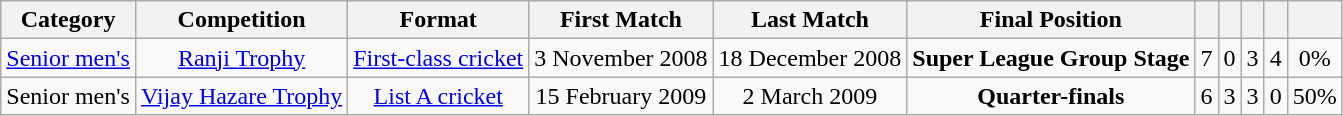<table class="wikitable sortable" style="text-align: center;">
<tr>
<th class="unsortable">Category</th>
<th>Competition</th>
<th>Format</th>
<th>First Match</th>
<th>Last Match</th>
<th>Final Position</th>
<th></th>
<th></th>
<th></th>
<th></th>
<th></th>
</tr>
<tr>
<td><a href='#'>Senior men's</a></td>
<td><a href='#'>Ranji Trophy</a></td>
<td><a href='#'>First-class cricket</a></td>
<td>3 November 2008</td>
<td>18 December 2008</td>
<td><strong>Super League Group Stage</strong></td>
<td>7</td>
<td>0</td>
<td>3</td>
<td>4</td>
<td>0%</td>
</tr>
<tr>
<td>Senior men's</td>
<td><a href='#'>Vijay Hazare Trophy</a></td>
<td><a href='#'>List A cricket</a></td>
<td>15 February 2009</td>
<td>2 March 2009</td>
<td><strong>Quarter-finals</strong></td>
<td>6</td>
<td>3</td>
<td>3</td>
<td>0</td>
<td>50%</td>
</tr>
</table>
